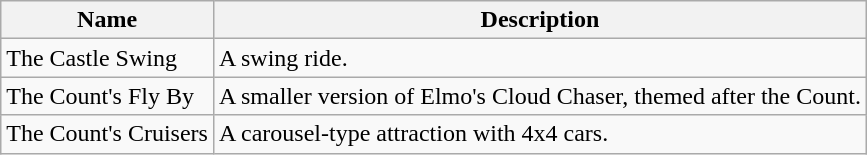<table class="wikitable">
<tr>
<th>Name</th>
<th>Description</th>
</tr>
<tr>
<td>The Castle Swing</td>
<td>A swing ride.</td>
</tr>
<tr>
<td>The Count's Fly By</td>
<td>A smaller version of Elmo's Cloud Chaser, themed after the Count.</td>
</tr>
<tr>
<td>The Count's Cruisers</td>
<td>A carousel-type attraction with 4x4 cars.</td>
</tr>
</table>
